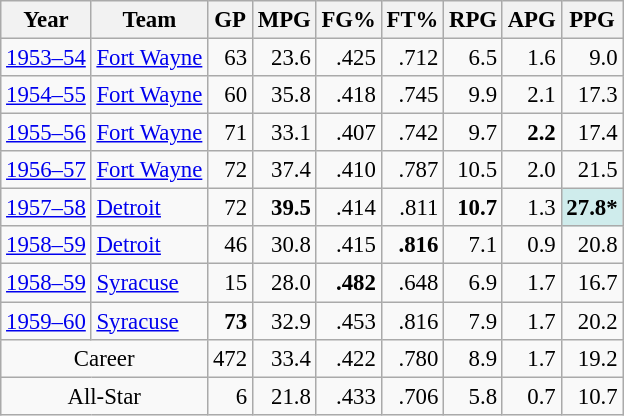<table class="wikitable sortable" style="font-size:95%; text-align:right;">
<tr>
<th>Year</th>
<th>Team</th>
<th>GP</th>
<th>MPG</th>
<th>FG%</th>
<th>FT%</th>
<th>RPG</th>
<th>APG</th>
<th>PPG</th>
</tr>
<tr>
<td style="text-align:left;"><a href='#'>1953–54</a></td>
<td style="text-align:left;"><a href='#'>Fort Wayne</a></td>
<td>63</td>
<td>23.6</td>
<td>.425</td>
<td>.712</td>
<td>6.5</td>
<td>1.6</td>
<td>9.0</td>
</tr>
<tr>
<td style="text-align:left;"><a href='#'>1954–55</a></td>
<td style="text-align:left;"><a href='#'>Fort Wayne</a></td>
<td>60</td>
<td>35.8</td>
<td>.418</td>
<td>.745</td>
<td>9.9</td>
<td>2.1</td>
<td>17.3</td>
</tr>
<tr>
<td style="text-align:left;"><a href='#'>1955–56</a></td>
<td style="text-align:left;"><a href='#'>Fort Wayne</a></td>
<td>71</td>
<td>33.1</td>
<td>.407</td>
<td>.742</td>
<td>9.7</td>
<td><strong>2.2</strong></td>
<td>17.4</td>
</tr>
<tr>
<td style="text-align:left;"><a href='#'>1956–57</a></td>
<td style="text-align:left;"><a href='#'>Fort Wayne</a></td>
<td>72</td>
<td>37.4</td>
<td>.410</td>
<td>.787</td>
<td>10.5</td>
<td>2.0</td>
<td>21.5</td>
</tr>
<tr>
<td style="text-align:left;"><a href='#'>1957–58</a></td>
<td style="text-align:left;"><a href='#'>Detroit</a></td>
<td>72</td>
<td><strong>39.5</strong></td>
<td>.414</td>
<td>.811</td>
<td><strong>10.7</strong></td>
<td>1.3</td>
<td style="background:#cfecec;"><strong>27.8*</strong></td>
</tr>
<tr>
<td style="text-align:left;"><a href='#'>1958–59</a></td>
<td style="text-align:left;"><a href='#'>Detroit</a></td>
<td>46</td>
<td>30.8</td>
<td>.415</td>
<td><strong>.816</strong></td>
<td>7.1</td>
<td>0.9</td>
<td>20.8</td>
</tr>
<tr>
<td style="text-align:left;"><a href='#'>1958–59</a></td>
<td style="text-align:left;"><a href='#'>Syracuse</a></td>
<td>15</td>
<td>28.0</td>
<td><strong>.482</strong></td>
<td>.648</td>
<td>6.9</td>
<td>1.7</td>
<td>16.7</td>
</tr>
<tr>
<td style="text-align:left;"><a href='#'>1959–60</a></td>
<td style="text-align:left;"><a href='#'>Syracuse</a></td>
<td><strong>73</strong></td>
<td>32.9</td>
<td>.453</td>
<td>.816</td>
<td>7.9</td>
<td>1.7</td>
<td>20.2</td>
</tr>
<tr class="sortbottom">
<td colspan="2" style="text-align:center;">Career</td>
<td>472</td>
<td>33.4</td>
<td>.422</td>
<td>.780</td>
<td>8.9</td>
<td>1.7</td>
<td>19.2</td>
</tr>
<tr class="sortbottom">
<td colspan="2" style="text-align:center;">All-Star</td>
<td>6</td>
<td>21.8</td>
<td>.433</td>
<td>.706</td>
<td>5.8</td>
<td>0.7</td>
<td>10.7</td>
</tr>
</table>
